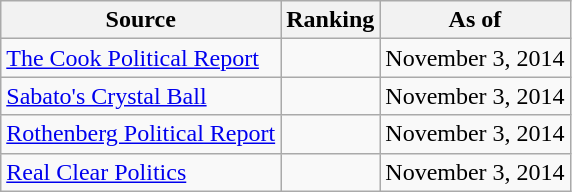<table class="wikitable" style="text-align:center">
<tr>
<th>Source</th>
<th>Ranking</th>
<th>As of</th>
</tr>
<tr>
<td align=left><a href='#'>The Cook Political Report</a></td>
<td></td>
<td>November 3, 2014</td>
</tr>
<tr>
<td align=left><a href='#'>Sabato's Crystal Ball</a></td>
<td></td>
<td>November 3, 2014</td>
</tr>
<tr>
<td align=left><a href='#'>Rothenberg Political Report</a></td>
<td></td>
<td>November 3, 2014</td>
</tr>
<tr>
<td align=left><a href='#'>Real Clear Politics</a></td>
<td></td>
<td>November 3, 2014</td>
</tr>
</table>
